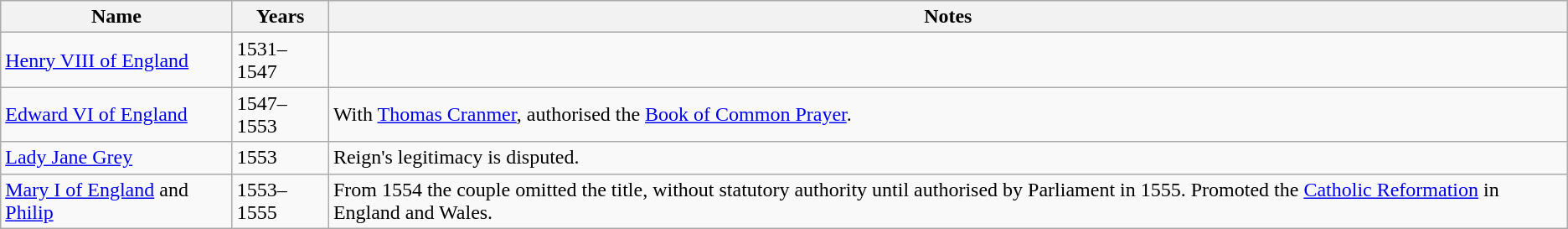<table class="wikitable">
<tr>
<th>Name</th>
<th>Years</th>
<th>Notes</th>
</tr>
<tr>
<td><a href='#'>Henry VIII of England</a></td>
<td>1531–1547</td>
<td></td>
</tr>
<tr>
<td><a href='#'>Edward VI of England</a></td>
<td>1547–1553</td>
<td>With <a href='#'>Thomas Cranmer</a>, authorised the <a href='#'>Book of Common Prayer</a>.</td>
</tr>
<tr>
<td><a href='#'>Lady Jane Grey</a></td>
<td>1553</td>
<td>Reign's legitimacy is disputed.</td>
</tr>
<tr>
<td><a href='#'>Mary I of England</a> and <a href='#'>Philip</a></td>
<td>1553–1555</td>
<td>From 1554 the couple omitted the title, without statutory authority until authorised by Parliament in 1555. Promoted the <a href='#'>Catholic Reformation</a> in England and Wales.</td>
</tr>
</table>
